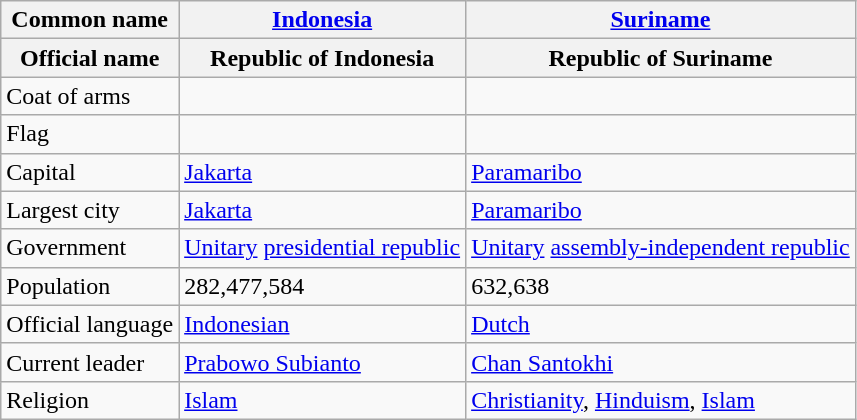<table class="wikitable">
<tr>
<th>Common name</th>
<th><a href='#'>Indonesia</a></th>
<th><a href='#'>Suriname</a></th>
</tr>
<tr>
<th>Official name</th>
<th>Republic of Indonesia</th>
<th>Republic of Suriname</th>
</tr>
<tr>
<td>Coat of arms</td>
<td></td>
<td></td>
</tr>
<tr>
<td>Flag</td>
<td></td>
<td></td>
</tr>
<tr>
<td>Capital</td>
<td><a href='#'>Jakarta</a></td>
<td><a href='#'>Paramaribo</a></td>
</tr>
<tr>
<td>Largest city</td>
<td><a href='#'>Jakarta</a></td>
<td><a href='#'>Paramaribo</a></td>
</tr>
<tr>
<td>Government</td>
<td><a href='#'>Unitary</a> <a href='#'>presidential republic</a></td>
<td><a href='#'>Unitary</a> <a href='#'>assembly-independent republic</a></td>
</tr>
<tr>
<td>Population</td>
<td>282,477,584</td>
<td>632,638</td>
</tr>
<tr>
<td>Official language</td>
<td><a href='#'>Indonesian</a></td>
<td><a href='#'>Dutch</a></td>
</tr>
<tr>
<td>Current leader</td>
<td><a href='#'>Prabowo Subianto</a></td>
<td><a href='#'>Chan Santokhi</a></td>
</tr>
<tr>
<td>Religion</td>
<td><a href='#'>Islam</a></td>
<td><a href='#'>Christianity</a>, <a href='#'>Hinduism</a>, <a href='#'>Islam</a></td>
</tr>
</table>
